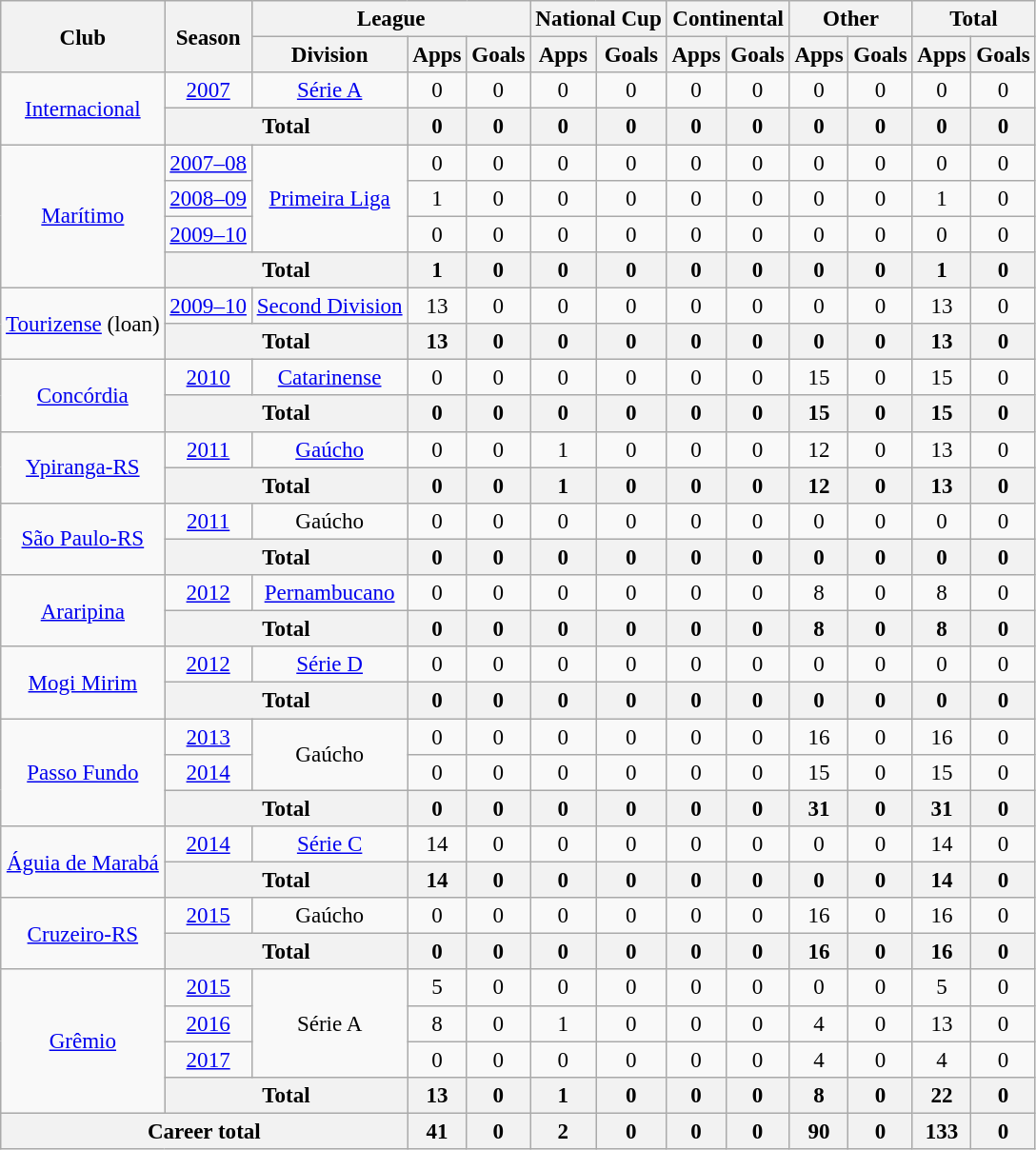<table class="wikitable" style="font-size:96%; text-align: center;">
<tr>
<th rowspan="2">Club</th>
<th rowspan="2">Season</th>
<th colspan="3">League</th>
<th colspan="2">National Cup</th>
<th colspan="2">Continental</th>
<th colspan="2">Other</th>
<th colspan="2">Total</th>
</tr>
<tr>
<th>Division</th>
<th>Apps</th>
<th>Goals</th>
<th>Apps</th>
<th>Goals</th>
<th>Apps</th>
<th>Goals</th>
<th>Apps</th>
<th>Goals</th>
<th>Apps</th>
<th>Goals</th>
</tr>
<tr>
<td rowspan="2" valign="center"><a href='#'>Internacional</a></td>
<td><a href='#'>2007</a></td>
<td><a href='#'>Série A</a></td>
<td>0</td>
<td>0</td>
<td>0</td>
<td>0</td>
<td>0</td>
<td>0</td>
<td>0</td>
<td>0</td>
<td>0</td>
<td>0</td>
</tr>
<tr>
<th colspan="2">Total</th>
<th>0</th>
<th>0</th>
<th>0</th>
<th>0</th>
<th>0</th>
<th>0</th>
<th>0</th>
<th>0</th>
<th>0</th>
<th>0</th>
</tr>
<tr>
<td rowspan="4" valign="center"><a href='#'>Marítimo</a></td>
<td><a href='#'>2007–08</a></td>
<td rowspan="3"><a href='#'>Primeira Liga</a></td>
<td>0</td>
<td>0</td>
<td>0</td>
<td>0</td>
<td>0</td>
<td>0</td>
<td>0</td>
<td>0</td>
<td>0</td>
<td>0</td>
</tr>
<tr>
<td><a href='#'>2008–09</a></td>
<td>1</td>
<td>0</td>
<td>0</td>
<td>0</td>
<td>0</td>
<td>0</td>
<td>0</td>
<td>0</td>
<td>1</td>
<td>0</td>
</tr>
<tr>
<td><a href='#'>2009–10</a></td>
<td>0</td>
<td>0</td>
<td>0</td>
<td>0</td>
<td>0</td>
<td>0</td>
<td>0</td>
<td>0</td>
<td>0</td>
<td>0</td>
</tr>
<tr>
<th colspan="2">Total</th>
<th>1</th>
<th>0</th>
<th>0</th>
<th>0</th>
<th>0</th>
<th>0</th>
<th>0</th>
<th>0</th>
<th>1</th>
<th>0</th>
</tr>
<tr>
<td rowspan="2" valign="center"><a href='#'>Tourizense</a> (loan)</td>
<td><a href='#'>2009–10</a></td>
<td><a href='#'>Second Division</a></td>
<td>13</td>
<td>0</td>
<td>0</td>
<td>0</td>
<td>0</td>
<td>0</td>
<td>0</td>
<td>0</td>
<td>13</td>
<td>0</td>
</tr>
<tr>
<th colspan="2">Total</th>
<th>13</th>
<th>0</th>
<th>0</th>
<th>0</th>
<th>0</th>
<th>0</th>
<th>0</th>
<th>0</th>
<th>13</th>
<th>0</th>
</tr>
<tr>
<td rowspan="2" valign="center"><a href='#'>Concórdia</a></td>
<td><a href='#'>2010</a></td>
<td><a href='#'>Catarinense</a></td>
<td>0</td>
<td>0</td>
<td>0</td>
<td>0</td>
<td>0</td>
<td>0</td>
<td>15</td>
<td>0</td>
<td>15</td>
<td>0</td>
</tr>
<tr>
<th colspan="2">Total</th>
<th>0</th>
<th>0</th>
<th>0</th>
<th>0</th>
<th>0</th>
<th>0</th>
<th>15</th>
<th>0</th>
<th>15</th>
<th>0</th>
</tr>
<tr>
<td rowspan="2" valign="center"><a href='#'>Ypiranga-RS</a></td>
<td><a href='#'>2011</a></td>
<td><a href='#'>Gaúcho</a></td>
<td>0</td>
<td>0</td>
<td>1</td>
<td>0</td>
<td>0</td>
<td>0</td>
<td>12</td>
<td>0</td>
<td>13</td>
<td>0</td>
</tr>
<tr>
<th colspan="2">Total</th>
<th>0</th>
<th>0</th>
<th>1</th>
<th>0</th>
<th>0</th>
<th>0</th>
<th>12</th>
<th>0</th>
<th>13</th>
<th>0</th>
</tr>
<tr>
<td rowspan="2" valign="center"><a href='#'>São Paulo-RS</a></td>
<td><a href='#'>2011</a></td>
<td>Gaúcho</td>
<td>0</td>
<td>0</td>
<td>0</td>
<td>0</td>
<td>0</td>
<td>0</td>
<td>0</td>
<td>0</td>
<td>0</td>
<td>0</td>
</tr>
<tr>
<th colspan="2">Total</th>
<th>0</th>
<th>0</th>
<th>0</th>
<th>0</th>
<th>0</th>
<th>0</th>
<th>0</th>
<th>0</th>
<th>0</th>
<th>0</th>
</tr>
<tr>
<td rowspan="2" valign="center"><a href='#'>Araripina</a></td>
<td><a href='#'>2012</a></td>
<td><a href='#'>Pernambucano</a></td>
<td>0</td>
<td>0</td>
<td>0</td>
<td>0</td>
<td>0</td>
<td>0</td>
<td>8</td>
<td>0</td>
<td>8</td>
<td>0</td>
</tr>
<tr>
<th colspan="2">Total</th>
<th>0</th>
<th>0</th>
<th>0</th>
<th>0</th>
<th>0</th>
<th>0</th>
<th>8</th>
<th>0</th>
<th>8</th>
<th>0</th>
</tr>
<tr>
<td rowspan="2" valign="center"><a href='#'>Mogi Mirim</a></td>
<td><a href='#'>2012</a></td>
<td><a href='#'>Série D</a></td>
<td>0</td>
<td>0</td>
<td>0</td>
<td>0</td>
<td>0</td>
<td>0</td>
<td>0</td>
<td>0</td>
<td>0</td>
<td>0</td>
</tr>
<tr>
<th colspan="2">Total</th>
<th>0</th>
<th>0</th>
<th>0</th>
<th>0</th>
<th>0</th>
<th>0</th>
<th>0</th>
<th>0</th>
<th>0</th>
<th>0</th>
</tr>
<tr>
<td rowspan="3" valign="center"><a href='#'>Passo Fundo</a></td>
<td><a href='#'>2013</a></td>
<td rowspan="2">Gaúcho</td>
<td>0</td>
<td>0</td>
<td>0</td>
<td>0</td>
<td>0</td>
<td>0</td>
<td>16</td>
<td>0</td>
<td>16</td>
<td>0</td>
</tr>
<tr>
<td><a href='#'>2014</a></td>
<td>0</td>
<td>0</td>
<td>0</td>
<td>0</td>
<td>0</td>
<td>0</td>
<td>15</td>
<td>0</td>
<td>15</td>
<td>0</td>
</tr>
<tr>
<th colspan="2">Total</th>
<th>0</th>
<th>0</th>
<th>0</th>
<th>0</th>
<th>0</th>
<th>0</th>
<th>31</th>
<th>0</th>
<th>31</th>
<th>0</th>
</tr>
<tr>
<td rowspan="2" valign="center"><a href='#'>Águia de Marabá</a></td>
<td><a href='#'>2014</a></td>
<td><a href='#'>Série C</a></td>
<td>14</td>
<td>0</td>
<td>0</td>
<td>0</td>
<td>0</td>
<td>0</td>
<td>0</td>
<td>0</td>
<td>14</td>
<td>0</td>
</tr>
<tr>
<th colspan="2">Total</th>
<th>14</th>
<th>0</th>
<th>0</th>
<th>0</th>
<th>0</th>
<th>0</th>
<th>0</th>
<th>0</th>
<th>14</th>
<th>0</th>
</tr>
<tr>
<td rowspan="2" valign="center"><a href='#'>Cruzeiro-RS</a></td>
<td><a href='#'>2015</a></td>
<td>Gaúcho</td>
<td>0</td>
<td>0</td>
<td>0</td>
<td>0</td>
<td>0</td>
<td>0</td>
<td>16</td>
<td>0</td>
<td>16</td>
<td>0</td>
</tr>
<tr>
<th colspan="2">Total</th>
<th>0</th>
<th>0</th>
<th>0</th>
<th>0</th>
<th>0</th>
<th>0</th>
<th>16</th>
<th>0</th>
<th>16</th>
<th>0</th>
</tr>
<tr>
<td rowspan="4" valign="center"><a href='#'>Grêmio</a></td>
<td><a href='#'>2015</a></td>
<td rowspan="3">Série A</td>
<td>5</td>
<td>0</td>
<td>0</td>
<td>0</td>
<td>0</td>
<td>0</td>
<td>0</td>
<td>0</td>
<td>5</td>
<td>0</td>
</tr>
<tr>
<td><a href='#'>2016</a></td>
<td>8</td>
<td>0</td>
<td>1</td>
<td>0</td>
<td>0</td>
<td>0</td>
<td>4</td>
<td>0</td>
<td>13</td>
<td>0</td>
</tr>
<tr>
<td><a href='#'>2017</a></td>
<td>0</td>
<td>0</td>
<td>0</td>
<td>0</td>
<td>0</td>
<td>0</td>
<td>4</td>
<td>0</td>
<td>4</td>
<td>0</td>
</tr>
<tr>
<th colspan="2">Total</th>
<th>13</th>
<th>0</th>
<th>1</th>
<th>0</th>
<th>0</th>
<th>0</th>
<th>8</th>
<th>0</th>
<th>22</th>
<th>0</th>
</tr>
<tr>
<th colspan="3">Career total</th>
<th>41</th>
<th>0</th>
<th>2</th>
<th>0</th>
<th>0</th>
<th>0</th>
<th>90</th>
<th>0</th>
<th>133</th>
<th>0</th>
</tr>
</table>
